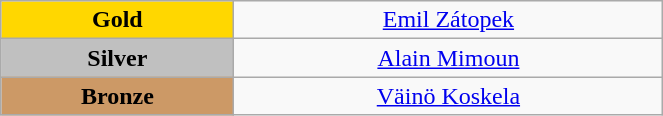<table class="wikitable" style="text-align:center; " width="35%">
<tr>
<td bgcolor="gold"><strong>Gold</strong></td>
<td><a href='#'>Emil Zátopek</a><br>  <small><em></em></small></td>
</tr>
<tr>
<td bgcolor="silver"><strong>Silver</strong></td>
<td><a href='#'>Alain Mimoun</a><br>  <small><em></em></small></td>
</tr>
<tr>
<td bgcolor="CC9966"><strong>Bronze</strong></td>
<td><a href='#'>Väinö Koskela</a><br>  <small><em></em></small></td>
</tr>
</table>
